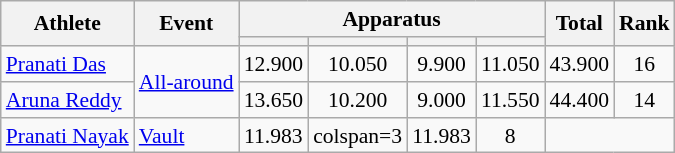<table class=wikitable style=font-size:90%;text-align:center;>
<tr>
<th rowspan=2>Athlete</th>
<th rowspan=2>Event</th>
<th colspan=4>Apparatus</th>
<th rowspan=2>Total</th>
<th rowspan=2>Rank</th>
</tr>
<tr style="font-size:95%">
<th></th>
<th></th>
<th></th>
<th></th>
</tr>
<tr>
<td align=left><a href='#'>Pranati Das</a></td>
<td align=left rowspan="2"><a href='#'>All-around</a></td>
<td>12.900</td>
<td>10.050</td>
<td>9.900</td>
<td>11.050</td>
<td>43.900</td>
<td>16</td>
</tr>
<tr>
<td align=left><a href='#'>Aruna Reddy</a></td>
<td>13.650</td>
<td>10.200</td>
<td>9.000</td>
<td>11.550</td>
<td>44.400</td>
<td>14</td>
</tr>
<tr>
<td align=left><a href='#'>Pranati Nayak</a></td>
<td align=left><a href='#'>Vault</a></td>
<td>11.983</td>
<td>colspan=3 </td>
<td>11.983</td>
<td>8</td>
</tr>
</table>
